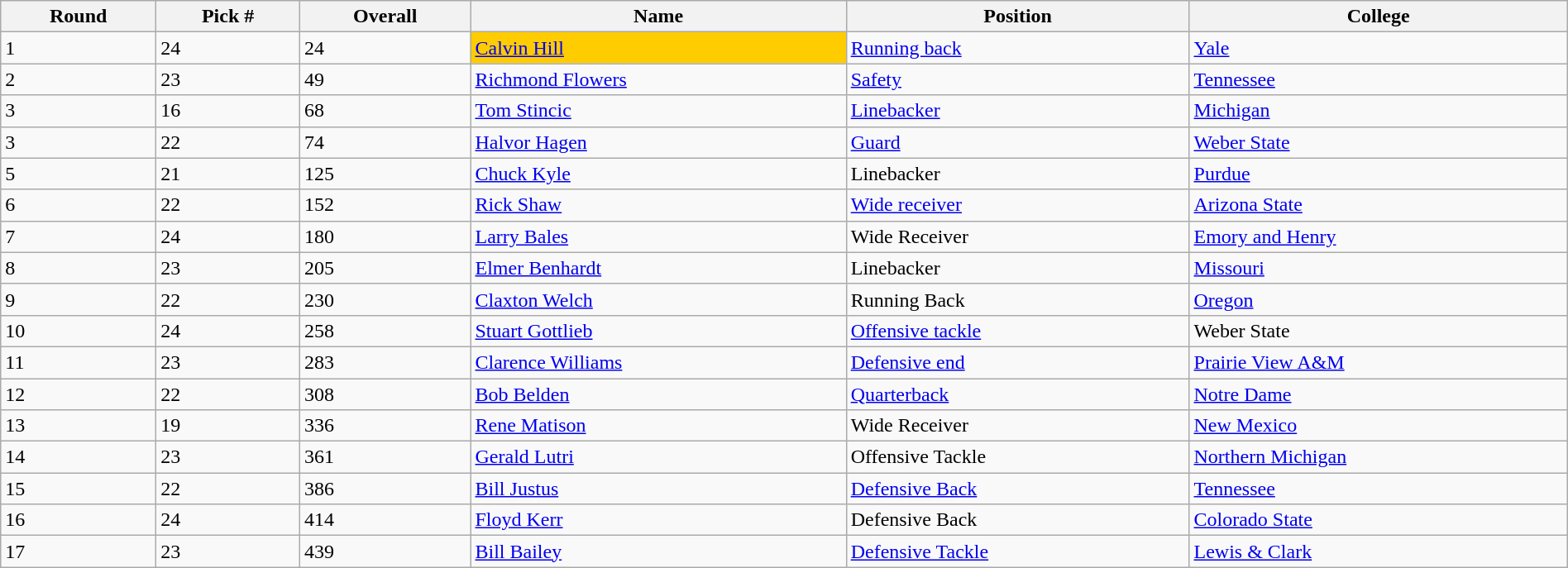<table class="wikitable sortable sortable" style="width: 100%">
<tr>
<th>Round</th>
<th>Pick #</th>
<th>Overall</th>
<th>Name</th>
<th>Position</th>
<th>College</th>
</tr>
<tr>
<td>1</td>
<td>24</td>
<td>24</td>
<td bgcolor=#FFCC00><a href='#'>Calvin Hill</a></td>
<td><a href='#'>Running back</a></td>
<td><a href='#'>Yale</a></td>
</tr>
<tr>
<td>2</td>
<td>23</td>
<td>49</td>
<td><a href='#'>Richmond Flowers</a></td>
<td><a href='#'>Safety</a></td>
<td><a href='#'>Tennessee</a></td>
</tr>
<tr>
<td>3</td>
<td>16</td>
<td>68</td>
<td><a href='#'>Tom Stincic</a></td>
<td><a href='#'>Linebacker</a></td>
<td><a href='#'>Michigan</a></td>
</tr>
<tr>
<td>3</td>
<td>22</td>
<td>74</td>
<td><a href='#'>Halvor Hagen</a></td>
<td><a href='#'>Guard</a></td>
<td><a href='#'>Weber State</a></td>
</tr>
<tr>
<td>5</td>
<td>21</td>
<td>125</td>
<td><a href='#'>Chuck Kyle</a></td>
<td>Linebacker</td>
<td><a href='#'>Purdue</a></td>
</tr>
<tr>
<td>6</td>
<td>22</td>
<td>152</td>
<td><a href='#'>Rick Shaw</a></td>
<td><a href='#'>Wide receiver</a></td>
<td><a href='#'>Arizona State</a></td>
</tr>
<tr>
<td>7</td>
<td>24</td>
<td>180</td>
<td><a href='#'>Larry Bales</a></td>
<td>Wide Receiver</td>
<td><a href='#'>Emory and Henry</a></td>
</tr>
<tr>
<td>8</td>
<td>23</td>
<td>205</td>
<td><a href='#'>Elmer Benhardt</a></td>
<td>Linebacker</td>
<td><a href='#'>Missouri</a></td>
</tr>
<tr>
<td>9</td>
<td>22</td>
<td>230</td>
<td><a href='#'>Claxton Welch</a></td>
<td>Running Back</td>
<td><a href='#'>Oregon</a></td>
</tr>
<tr>
<td>10</td>
<td>24</td>
<td>258</td>
<td><a href='#'>Stuart Gottlieb</a></td>
<td><a href='#'>Offensive tackle</a></td>
<td>Weber State</td>
</tr>
<tr>
<td>11</td>
<td>23</td>
<td>283</td>
<td><a href='#'>Clarence Williams</a></td>
<td><a href='#'>Defensive end</a></td>
<td><a href='#'>Prairie View A&M</a></td>
</tr>
<tr>
<td>12</td>
<td>22</td>
<td>308</td>
<td><a href='#'>Bob Belden</a></td>
<td><a href='#'>Quarterback</a></td>
<td><a href='#'>Notre Dame</a></td>
</tr>
<tr>
<td>13</td>
<td>19</td>
<td>336</td>
<td><a href='#'>Rene Matison</a></td>
<td>Wide Receiver</td>
<td><a href='#'>New Mexico</a></td>
</tr>
<tr>
<td>14</td>
<td>23</td>
<td>361</td>
<td><a href='#'>Gerald Lutri</a></td>
<td>Offensive Tackle</td>
<td><a href='#'>Northern Michigan</a></td>
</tr>
<tr>
<td>15</td>
<td>22</td>
<td>386</td>
<td><a href='#'>Bill Justus</a></td>
<td><a href='#'>Defensive Back</a></td>
<td><a href='#'>Tennessee</a></td>
</tr>
<tr>
<td>16</td>
<td>24</td>
<td>414</td>
<td><a href='#'>Floyd Kerr</a></td>
<td>Defensive Back</td>
<td><a href='#'>Colorado State</a></td>
</tr>
<tr>
<td>17</td>
<td>23</td>
<td>439</td>
<td><a href='#'>Bill Bailey</a></td>
<td><a href='#'>Defensive Tackle</a></td>
<td><a href='#'>Lewis & Clark</a></td>
</tr>
</table>
